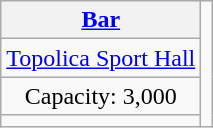<table class="wikitable" style="text-align:center">
<tr>
<th><a href='#'>Bar</a></th>
<td rowspan=4></td>
</tr>
<tr>
<td><a href='#'>Topolica Sport Hall</a></td>
</tr>
<tr>
<td>Capacity: 3,000</td>
</tr>
<tr>
<td></td>
</tr>
</table>
